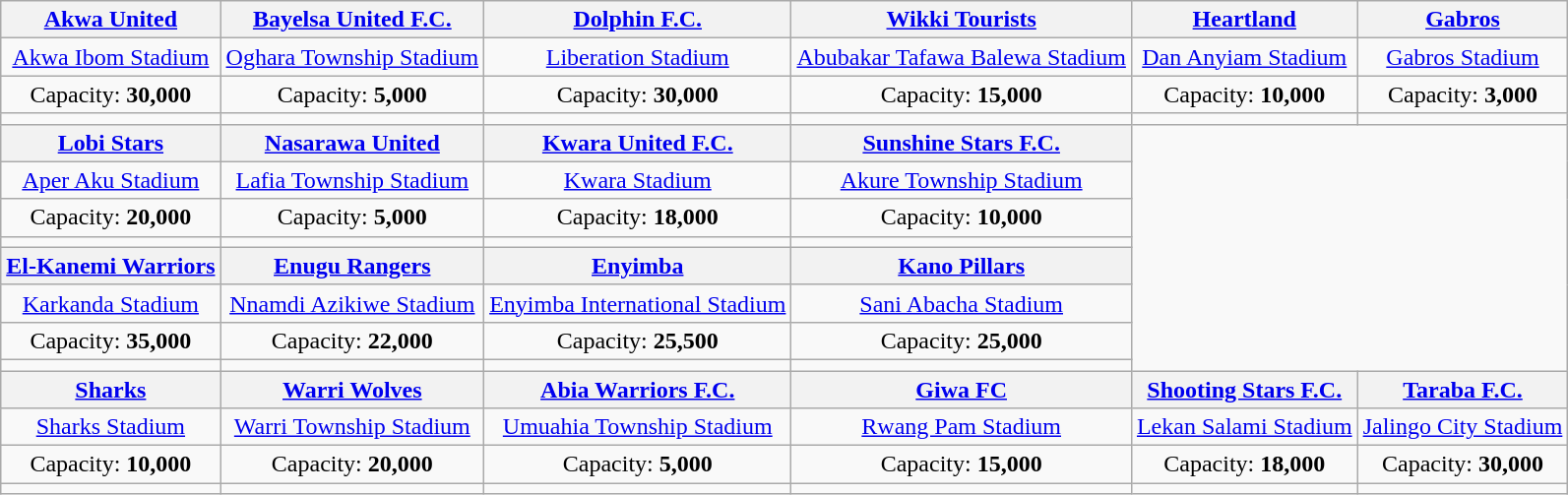<table class="wikitable" style="text-align:center">
<tr>
<th><a href='#'>Akwa United</a></th>
<th><a href='#'>Bayelsa United F.C.</a></th>
<th><a href='#'>Dolphin F.C.</a></th>
<th><a href='#'>Wikki Tourists</a></th>
<th><a href='#'>Heartland</a></th>
<th><a href='#'>Gabros</a></th>
</tr>
<tr>
<td><a href='#'>Akwa Ibom Stadium</a></td>
<td><a href='#'>Oghara Township Stadium</a></td>
<td><a href='#'>Liberation Stadium</a></td>
<td><a href='#'>Abubakar Tafawa Balewa Stadium</a></td>
<td><a href='#'>Dan Anyiam Stadium</a></td>
<td><a href='#'>Gabros Stadium</a></td>
</tr>
<tr>
<td>Capacity: <strong>30,000</strong></td>
<td>Capacity: <strong>5,000</strong></td>
<td>Capacity: <strong>30,000</strong></td>
<td>Capacity: <strong>15,000</strong></td>
<td>Capacity: <strong>10,000</strong></td>
<td>Capacity: <strong>3,000</strong></td>
</tr>
<tr>
<td></td>
<td></td>
<td></td>
<td></td>
<td></td>
<td></td>
</tr>
<tr>
<th><a href='#'>Lobi Stars</a></th>
<th><a href='#'>Nasarawa United</a></th>
<th><a href='#'>Kwara United F.C.</a></th>
<th><a href='#'>Sunshine Stars F.C.</a></th>
</tr>
<tr>
<td><a href='#'>Aper Aku Stadium</a></td>
<td><a href='#'>Lafia Township Stadium</a></td>
<td><a href='#'>Kwara Stadium</a></td>
<td><a href='#'>Akure Township Stadium</a></td>
</tr>
<tr>
<td>Capacity: <strong>20,000</strong></td>
<td>Capacity: <strong>5,000</strong></td>
<td>Capacity: <strong>18,000</strong></td>
<td>Capacity: <strong>10,000</strong></td>
</tr>
<tr>
<td></td>
<td></td>
<td></td>
<td></td>
</tr>
<tr>
<th><a href='#'>El-Kanemi Warriors</a></th>
<th><a href='#'>Enugu Rangers</a></th>
<th><a href='#'>Enyimba</a></th>
<th><a href='#'>Kano Pillars</a></th>
</tr>
<tr>
<td><a href='#'>Karkanda Stadium</a></td>
<td><a href='#'>Nnamdi Azikiwe Stadium</a></td>
<td><a href='#'>Enyimba International Stadium</a></td>
<td><a href='#'>Sani Abacha Stadium</a></td>
</tr>
<tr>
<td>Capacity: <strong>35,000</strong></td>
<td>Capacity: <strong>22,000</strong></td>
<td>Capacity: <strong>25,500</strong></td>
<td>Capacity: <strong>25,000</strong></td>
</tr>
<tr>
<td></td>
<td></td>
<td></td>
<td></td>
</tr>
<tr>
<th><a href='#'>Sharks</a></th>
<th><a href='#'>Warri Wolves</a></th>
<th><a href='#'>Abia Warriors F.C.</a></th>
<th><a href='#'>Giwa FC</a></th>
<th><a href='#'>Shooting Stars F.C.</a></th>
<th><a href='#'>Taraba F.C.</a></th>
</tr>
<tr>
<td><a href='#'>Sharks Stadium</a></td>
<td><a href='#'>Warri Township Stadium</a></td>
<td><a href='#'>Umuahia Township Stadium</a></td>
<td><a href='#'>Rwang Pam Stadium</a></td>
<td><a href='#'>Lekan Salami Stadium</a></td>
<td><a href='#'>Jalingo City Stadium</a></td>
</tr>
<tr>
<td>Capacity: <strong>10,000</strong></td>
<td>Capacity: <strong>20,000</strong></td>
<td>Capacity: <strong>5,000</strong></td>
<td>Capacity: <strong>15,000</strong></td>
<td>Capacity: <strong>18,000</strong></td>
<td>Capacity: <strong>30,000</strong></td>
</tr>
<tr>
<td></td>
<td></td>
<td></td>
<td></td>
<td></td>
<td></td>
</tr>
</table>
